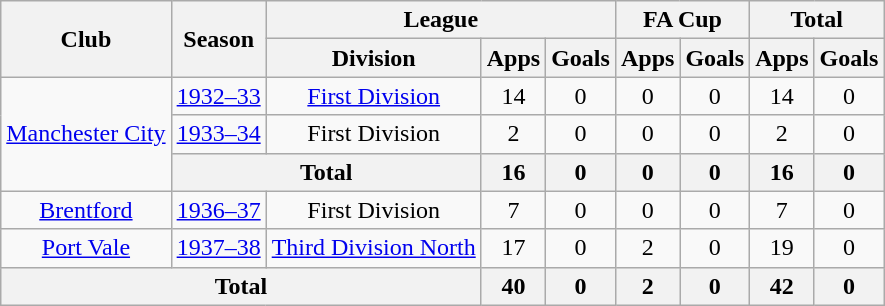<table class="wikitable" style="text-align: center;">
<tr>
<th rowspan="2">Club</th>
<th rowspan="2">Season</th>
<th colspan="3">League</th>
<th colspan="2">FA Cup</th>
<th colspan="2">Total</th>
</tr>
<tr>
<th>Division</th>
<th>Apps</th>
<th>Goals</th>
<th>Apps</th>
<th>Goals</th>
<th>Apps</th>
<th>Goals</th>
</tr>
<tr>
<td rowspan="3"><a href='#'>Manchester City</a></td>
<td><a href='#'>1932–33</a></td>
<td><a href='#'>First Division</a></td>
<td>14</td>
<td>0</td>
<td>0</td>
<td>0</td>
<td>14</td>
<td>0</td>
</tr>
<tr>
<td><a href='#'>1933–34</a></td>
<td>First Division</td>
<td>2</td>
<td>0</td>
<td>0</td>
<td>0</td>
<td>2</td>
<td>0</td>
</tr>
<tr>
<th colspan="2">Total</th>
<th>16</th>
<th>0</th>
<th>0</th>
<th>0</th>
<th>16</th>
<th>0</th>
</tr>
<tr>
<td><a href='#'>Brentford</a></td>
<td><a href='#'>1936–37</a></td>
<td>First Division</td>
<td>7</td>
<td>0</td>
<td>0</td>
<td>0</td>
<td>7</td>
<td>0</td>
</tr>
<tr>
<td><a href='#'>Port Vale</a></td>
<td><a href='#'>1937–38</a></td>
<td><a href='#'>Third Division North</a></td>
<td>17</td>
<td>0</td>
<td>2</td>
<td>0</td>
<td>19</td>
<td>0</td>
</tr>
<tr>
<th colspan="3">Total</th>
<th>40</th>
<th>0</th>
<th>2</th>
<th>0</th>
<th>42</th>
<th>0</th>
</tr>
</table>
